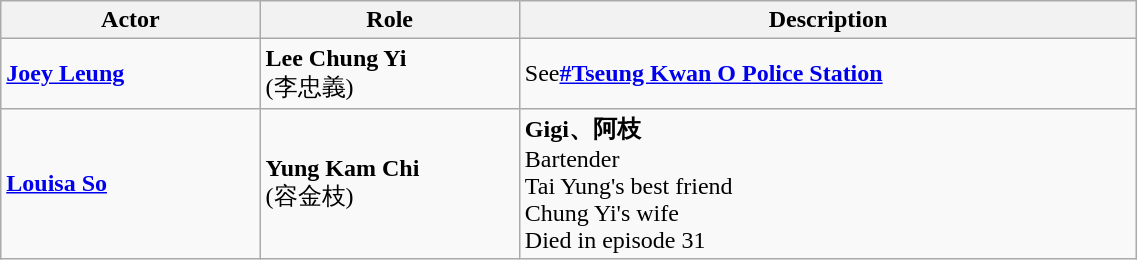<table class="wikitable" width="60%">
<tr>
<th style="width:6%">Actor</th>
<th style="width:6%">Role</th>
<th style="width:15%">Description</th>
</tr>
<tr>
<td><strong><a href='#'>Joey Leung</a></strong></td>
<td><strong>Lee Chung Yi</strong><br>(李忠義)</td>
<td>See<strong><a href='#'>#Tseung Kwan O Police Station</a></strong></td>
</tr>
<tr>
<td><strong><a href='#'>Louisa So</a></strong></td>
<td><strong>Yung Kam Chi</strong><br>(容金枝)</td>
<td><strong>Gigi、阿枝</strong><br>Bartender<br>Tai Yung's best friend<br>Chung Yi's wife<br>Died in episode 31</td>
</tr>
</table>
